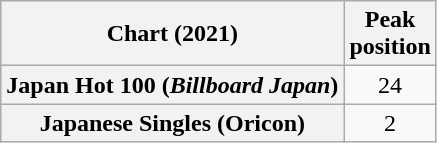<table class="wikitable sortable plainrowheaders" style="text-align:center">
<tr>
<th scope="col">Chart (2021)</th>
<th scope="col">Peak<br>position</th>
</tr>
<tr>
<th scope="row">Japan Hot 100 (<em>Billboard Japan</em>)</th>
<td>24</td>
</tr>
<tr>
<th scope="row">Japanese Singles (Oricon)</th>
<td>2</td>
</tr>
</table>
